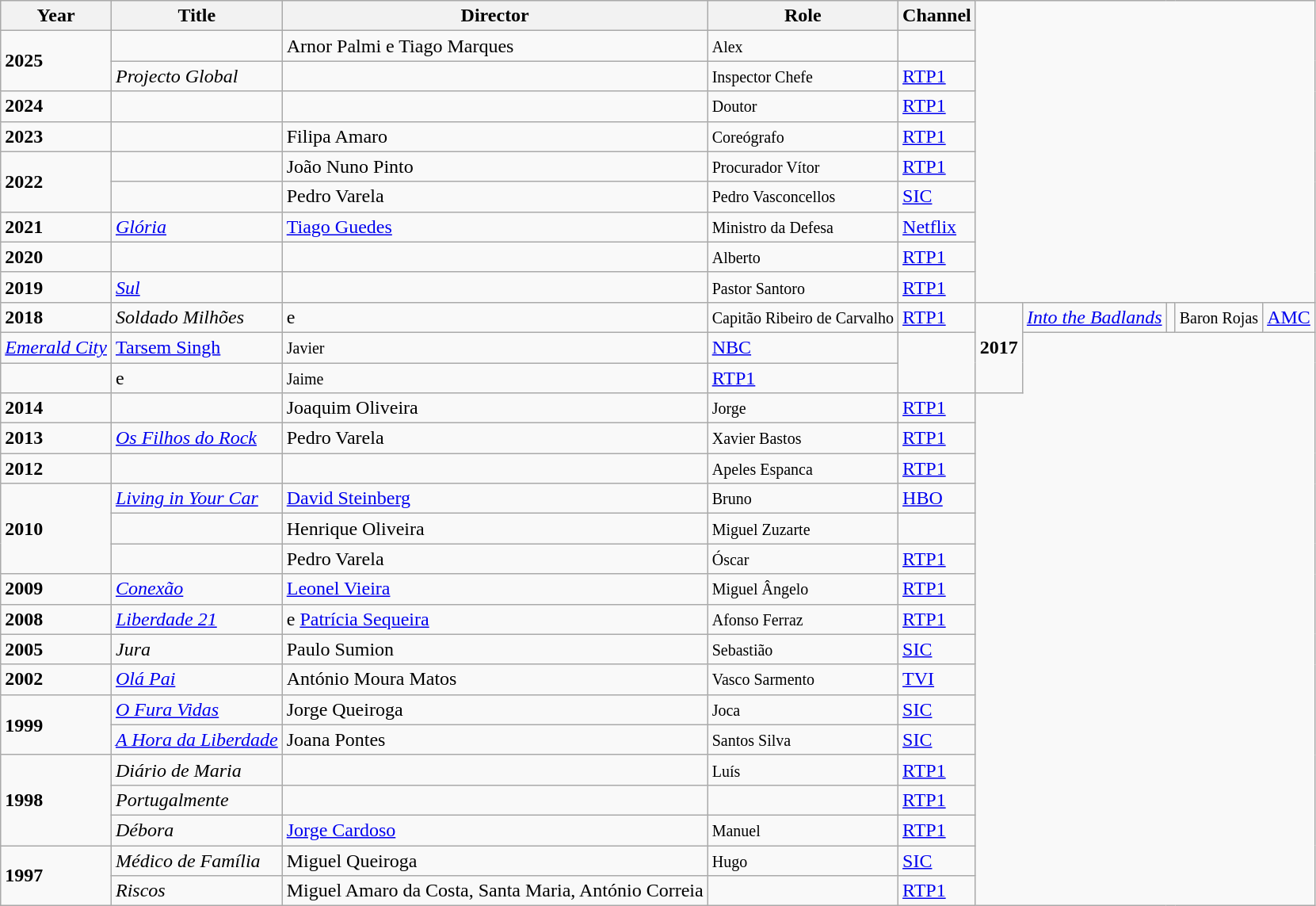<table class="wikitable sortable">
<tr>
<th>Year</th>
<th>Title</th>
<th>Director</th>
<th>Role</th>
<th class="unsortable">Channel</th>
</tr>
<tr>
<td rowspan="2"><strong>2025</strong></td>
<td><em></em></td>
<td>Arnor Palmi e Tiago Marques</td>
<td><small>Alex</small></td>
<td></td>
</tr>
<tr>
<td><em>Projecto Global</em></td>
<td></td>
<td><small>Inspector Chefe</small></td>
<td><a href='#'>RTP1</a></td>
</tr>
<tr>
<td><strong>2024</strong></td>
<td><em></em></td>
<td></td>
<td><small>Doutor</small></td>
<td><a href='#'>RTP1</a></td>
</tr>
<tr>
<td><strong>2023</strong></td>
<td><em></em></td>
<td>Filipa Amaro</td>
<td><small>Coreógrafo</small></td>
<td><a href='#'>RTP1</a></td>
</tr>
<tr>
<td rowspan="2"><strong>2022</strong></td>
<td><em></em></td>
<td>João Nuno Pinto</td>
<td><small>Procurador Vítor</small></td>
<td><a href='#'>RTP1</a></td>
</tr>
<tr>
<td></td>
<td>Pedro Varela</td>
<td><small>Pedro Vasconcellos</small></td>
<td><a href='#'>SIC</a></td>
</tr>
<tr>
<td><strong>2021</strong></td>
<td><a href='#'><em>Glória</em></a></td>
<td><a href='#'>Tiago Guedes</a></td>
<td><small>Ministro da Defesa</small></td>
<td><a href='#'>Netflix</a></td>
</tr>
<tr>
<td><strong>2020</strong></td>
<td><em></em></td>
<td></td>
<td><small>Alberto</small></td>
<td><a href='#'>RTP1</a></td>
</tr>
<tr>
<td><strong>2019</strong></td>
<td><em><a href='#'>Sul</a></em></td>
<td></td>
<td><small>Pastor Santoro</small></td>
<td><a href='#'>RTP1</a></td>
</tr>
<tr>
<td><strong>2018</strong></td>
<td><em>Soldado Milhões</em></td>
<td> e </td>
<td><small>Capitão Ribeiro de Carvalho</small></td>
<td><a href='#'>RTP1</a></td>
<td rowspan="3"><strong>2017</strong></td>
<td><a href='#'><em>Into the Badlands</em></a></td>
<td></td>
<td><small>Baron Rojas</small></td>
<td><a href='#'>AMC</a></td>
</tr>
<tr>
<td><a href='#'><em>Emerald City</em></a></td>
<td><a href='#'>Tarsem Singh</a></td>
<td><small>Javier</small></td>
<td><a href='#'>NBC</a></td>
</tr>
<tr>
<td><em></em></td>
<td> e </td>
<td><small>Jaime</small></td>
<td><a href='#'>RTP1</a></td>
</tr>
<tr>
<td><strong>2014</strong></td>
<td><em></em></td>
<td>Joaquim Oliveira</td>
<td><small>Jorge</small></td>
<td><a href='#'>RTP1</a></td>
</tr>
<tr>
<td><strong>2013</strong></td>
<td><em><a href='#'>Os Filhos do Rock</a></em></td>
<td>Pedro Varela</td>
<td><small>Xavier Bastos</small></td>
<td><a href='#'>RTP1</a></td>
</tr>
<tr>
<td><strong>2012</strong></td>
<td><em></em></td>
<td></td>
<td><small>Apeles Espanca</small></td>
<td><a href='#'>RTP1</a></td>
</tr>
<tr>
<td rowspan="3"><strong>2010</strong></td>
<td><em><a href='#'>Living in Your Car</a></em></td>
<td><a href='#'>David Steinberg</a></td>
<td><small>Bruno</small></td>
<td><a href='#'>HBO</a></td>
</tr>
<tr>
<td></td>
<td>Henrique Oliveira</td>
<td><small>Miguel Zuzarte</small></td>
<td></td>
</tr>
<tr>
<td></td>
<td>Pedro Varela</td>
<td><small>Óscar</small></td>
<td><a href='#'>RTP1</a></td>
</tr>
<tr>
<td><strong>2009</strong></td>
<td><em><a href='#'>Conexão</a></em></td>
<td><a href='#'>Leonel Vieira</a></td>
<td><small>Miguel Ângelo</small></td>
<td><a href='#'>RTP1</a></td>
</tr>
<tr>
<td><strong>2008</strong></td>
<td><a href='#'><em>Liberdade 21</em></a></td>
<td> e <a href='#'>Patrícia Sequeira</a></td>
<td><small>Afonso Ferraz</small></td>
<td><a href='#'>RTP1</a></td>
</tr>
<tr>
<td><strong>2005</strong></td>
<td><em>Jura</em></td>
<td>Paulo Sumion</td>
<td><small>Sebastião</small></td>
<td><a href='#'>SIC</a></td>
</tr>
<tr>
<td><strong>2002</strong></td>
<td><a href='#'><em>Olá Pai</em></a></td>
<td>António Moura Matos</td>
<td><small>Vasco Sarmento</small></td>
<td><a href='#'>TVI</a></td>
</tr>
<tr>
<td rowspan="2"><strong>1999</strong></td>
<td><a href='#'><em>O Fura Vidas</em></a></td>
<td>Jorge Queiroga</td>
<td><small>Joca</small></td>
<td><a href='#'>SIC</a></td>
</tr>
<tr>
<td><em><a href='#'>A Hora da Liberdade</a></em></td>
<td>Joana Pontes</td>
<td><small>Santos Silva</small></td>
<td><a href='#'>SIC</a></td>
</tr>
<tr>
<td rowspan="3"><strong>1998</strong></td>
<td><em>Diário de Maria</em></td>
<td></td>
<td><small>Luís</small></td>
<td><a href='#'>RTP1</a></td>
</tr>
<tr>
<td><em>Portugalmente</em></td>
<td></td>
<td></td>
<td><a href='#'>RTP1</a></td>
</tr>
<tr>
<td><em>Débora</em></td>
<td><a href='#'>Jorge Cardoso</a></td>
<td><small>Manuel</small></td>
<td><a href='#'>RTP1</a></td>
</tr>
<tr>
<td rowspan="2"><strong>1997</strong></td>
<td><em>Médico de Família</em></td>
<td>Miguel Queiroga</td>
<td><small>Hugo</small></td>
<td><a href='#'>SIC</a></td>
</tr>
<tr>
<td><em>Riscos</em></td>
<td>Miguel Amaro da Costa, Santa Maria, António Correia</td>
<td></td>
<td><a href='#'>RTP1</a></td>
</tr>
</table>
